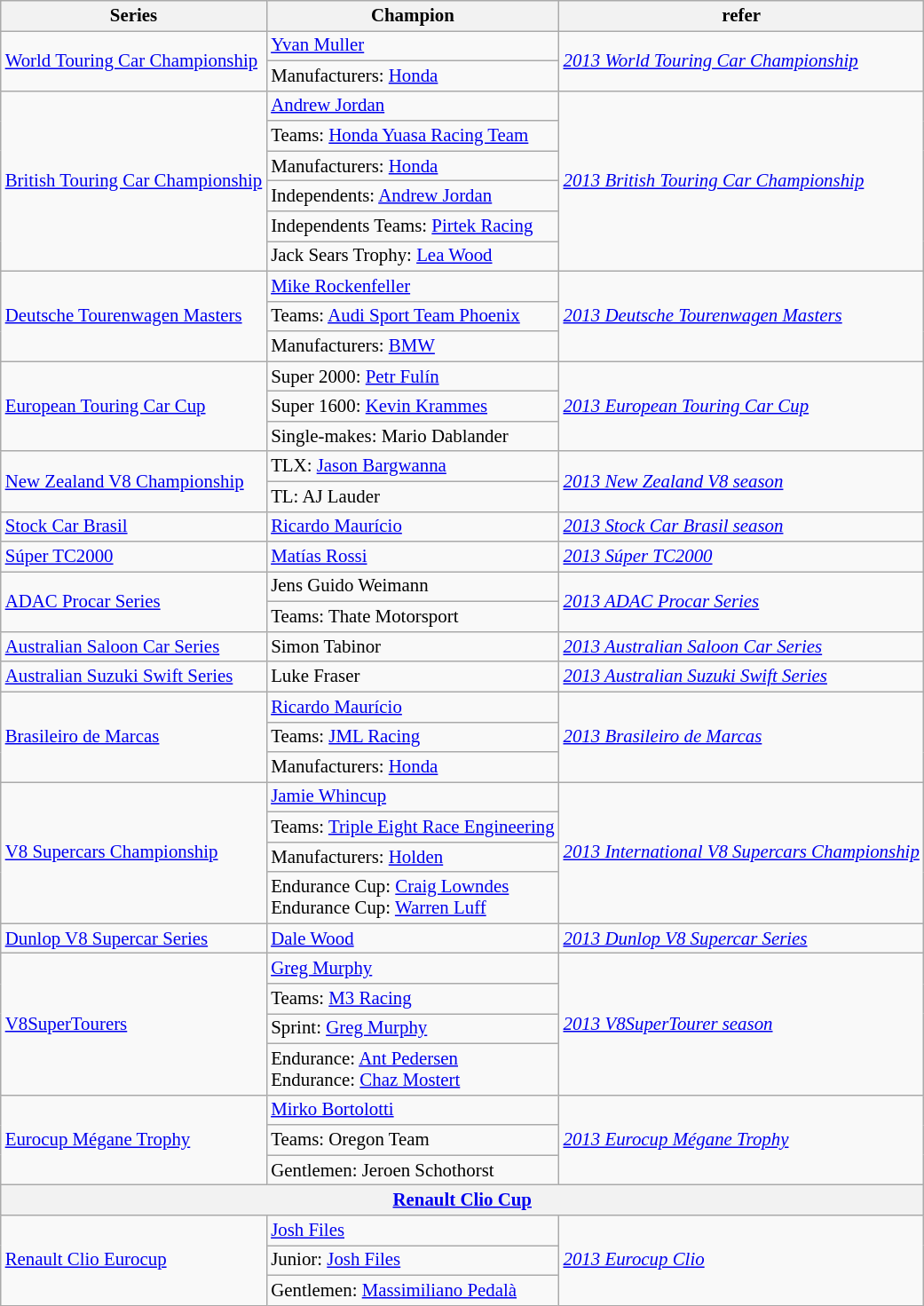<table class="wikitable" style="font-size: 87%;">
<tr>
<th>Series</th>
<th>Champion</th>
<th>refer</th>
</tr>
<tr>
<td rowspan=2><a href='#'>World Touring Car Championship</a></td>
<td> <a href='#'>Yvan Muller</a></td>
<td rowspan=2><em><a href='#'>2013 World Touring Car Championship</a></em></td>
</tr>
<tr>
<td>Manufacturers:  <a href='#'>Honda</a></td>
</tr>
<tr>
<td rowspan=6><a href='#'>British Touring Car Championship</a></td>
<td> <a href='#'>Andrew Jordan</a></td>
<td rowspan=6><em><a href='#'>2013 British Touring Car Championship</a></em></td>
</tr>
<tr>
<td>Teams:  <a href='#'>Honda Yuasa Racing Team</a></td>
</tr>
<tr>
<td>Manufacturers:  <a href='#'>Honda</a></td>
</tr>
<tr>
<td>Independents:  <a href='#'>Andrew Jordan</a></td>
</tr>
<tr>
<td>Independents Teams:  <a href='#'>Pirtek Racing</a></td>
</tr>
<tr>
<td>Jack Sears Trophy:  <a href='#'>Lea Wood</a></td>
</tr>
<tr>
<td rowspan=3><a href='#'>Deutsche Tourenwagen Masters</a></td>
<td> <a href='#'>Mike Rockenfeller</a></td>
<td rowspan=3><em><a href='#'>2013 Deutsche Tourenwagen Masters</a></em></td>
</tr>
<tr>
<td>Teams:  <a href='#'>Audi Sport Team Phoenix</a></td>
</tr>
<tr>
<td>Manufacturers:  <a href='#'>BMW</a></td>
</tr>
<tr>
<td rowspan=3><a href='#'>European Touring Car Cup</a></td>
<td>Super 2000:  <a href='#'>Petr Fulín</a></td>
<td rowspan=3><em><a href='#'>2013 European Touring Car Cup</a></em></td>
</tr>
<tr>
<td>Super 1600:  <a href='#'>Kevin Krammes</a></td>
</tr>
<tr>
<td>Single-makes:  Mario Dablander</td>
</tr>
<tr>
<td rowspan=2><a href='#'>New Zealand V8 Championship</a></td>
<td>TLX:  <a href='#'>Jason Bargwanna</a></td>
<td rowspan=2><em><a href='#'>2013 New Zealand V8 season</a></em></td>
</tr>
<tr>
<td>TL:  AJ Lauder</td>
</tr>
<tr>
<td><a href='#'>Stock Car Brasil</a></td>
<td> <a href='#'>Ricardo Maurício</a></td>
<td><em><a href='#'>2013 Stock Car Brasil season</a></em></td>
</tr>
<tr>
<td><a href='#'>Súper TC2000</a></td>
<td> <a href='#'>Matías Rossi</a></td>
<td><em><a href='#'>2013 Súper TC2000</a></em></td>
</tr>
<tr>
<td rowspan=2><a href='#'>ADAC Procar Series</a></td>
<td> Jens Guido Weimann</td>
<td rowspan=2><em><a href='#'>2013 ADAC Procar Series</a></em></td>
</tr>
<tr>
<td>Teams:  Thate Motorsport</td>
</tr>
<tr>
<td><a href='#'>Australian Saloon Car Series</a></td>
<td> Simon Tabinor</td>
<td><em><a href='#'>2013 Australian Saloon Car Series</a></em></td>
</tr>
<tr>
<td><a href='#'>Australian Suzuki Swift Series</a></td>
<td> Luke Fraser</td>
<td><em><a href='#'>2013 Australian Suzuki Swift Series</a></em></td>
</tr>
<tr>
<td rowspan=3><a href='#'>Brasileiro de Marcas</a></td>
<td> <a href='#'>Ricardo Maurício</a></td>
<td rowspan=3><em><a href='#'>2013 Brasileiro de Marcas</a></em></td>
</tr>
<tr>
<td>Teams:  <a href='#'>JML Racing</a></td>
</tr>
<tr>
<td>Manufacturers:  <a href='#'>Honda</a></td>
</tr>
<tr>
<td rowspan=4><a href='#'>V8 Supercars Championship</a></td>
<td> <a href='#'>Jamie Whincup</a></td>
<td rowspan=4><em><a href='#'>2013 International V8 Supercars Championship</a></em></td>
</tr>
<tr>
<td>Teams:  <a href='#'>Triple Eight Race Engineering</a></td>
</tr>
<tr>
<td>Manufacturers:  <a href='#'>Holden</a></td>
</tr>
<tr>
<td>Endurance Cup:  <a href='#'>Craig Lowndes</a><br>Endurance Cup:  <a href='#'>Warren Luff</a></td>
</tr>
<tr>
<td><a href='#'>Dunlop V8 Supercar Series</a></td>
<td> <a href='#'>Dale Wood</a></td>
<td><em><a href='#'>2013 Dunlop V8 Supercar Series</a></em></td>
</tr>
<tr>
<td rowspan=4><a href='#'>V8SuperTourers</a></td>
<td> <a href='#'>Greg Murphy</a></td>
<td rowspan=4><em><a href='#'>2013 V8SuperTourer season</a></em></td>
</tr>
<tr>
<td>Teams:  <a href='#'>M3 Racing</a></td>
</tr>
<tr>
<td>Sprint:  <a href='#'>Greg Murphy</a></td>
</tr>
<tr>
<td>Endurance:  <a href='#'>Ant Pedersen</a><br>Endurance:  <a href='#'>Chaz Mostert</a></td>
</tr>
<tr>
<td rowspan=3><a href='#'>Eurocup Mégane Trophy</a></td>
<td> <a href='#'>Mirko Bortolotti</a></td>
<td rowspan=3><em><a href='#'>2013 Eurocup Mégane Trophy</a></em></td>
</tr>
<tr>
<td>Teams:  Oregon Team</td>
</tr>
<tr>
<td>Gentlemen:  Jeroen Schothorst</td>
</tr>
<tr>
<th colspan=3><a href='#'>Renault Clio Cup</a></th>
</tr>
<tr>
<td rowspan=3><a href='#'>Renault Clio Eurocup</a></td>
<td> <a href='#'>Josh Files</a></td>
<td rowspan=3><em><a href='#'>2013 Eurocup Clio</a></em></td>
</tr>
<tr>
<td>Junior:  <a href='#'>Josh Files</a></td>
</tr>
<tr>
<td>Gentlemen:  <a href='#'>Massimiliano Pedalà</a></td>
</tr>
</table>
